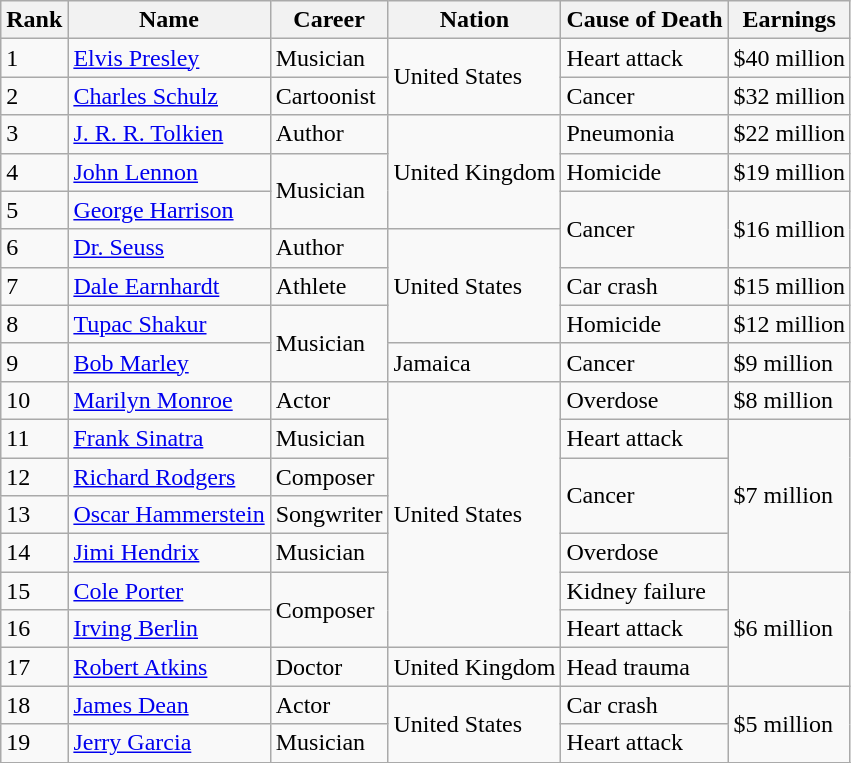<table class="wikitable sortable" border="1">
<tr>
<th scope="col">Rank</th>
<th scope="col">Name</th>
<th scope="col">Career</th>
<th scope="col">Nation</th>
<th>Cause of Death</th>
<th scope="col">Earnings</th>
</tr>
<tr>
<td>1</td>
<td><a href='#'>Elvis Presley</a></td>
<td>Musician</td>
<td rowspan="2">United States</td>
<td>Heart attack</td>
<td>$40 million</td>
</tr>
<tr>
<td>2</td>
<td><a href='#'>Charles Schulz</a></td>
<td>Cartoonist</td>
<td>Cancer</td>
<td>$32 million</td>
</tr>
<tr>
<td>3</td>
<td><a href='#'>J. R. R. Tolkien</a></td>
<td>Author</td>
<td rowspan="3">United Kingdom</td>
<td>Pneumonia</td>
<td>$22 million</td>
</tr>
<tr>
<td>4</td>
<td><a href='#'>John Lennon</a></td>
<td rowspan="2">Musician</td>
<td>Homicide</td>
<td>$19 million</td>
</tr>
<tr>
<td>5</td>
<td><a href='#'>George Harrison</a></td>
<td rowspan="2">Cancer</td>
<td rowspan="2">$16 million</td>
</tr>
<tr>
<td>6</td>
<td><a href='#'>Dr. Seuss</a></td>
<td>Author</td>
<td rowspan="3">United States</td>
</tr>
<tr>
<td>7</td>
<td><a href='#'>Dale Earnhardt</a></td>
<td>Athlete</td>
<td>Car crash</td>
<td>$15 million</td>
</tr>
<tr>
<td>8</td>
<td><a href='#'>Tupac Shakur</a></td>
<td rowspan="2">Musician</td>
<td>Homicide</td>
<td>$12 million</td>
</tr>
<tr>
<td>9</td>
<td><a href='#'>Bob Marley</a></td>
<td>Jamaica</td>
<td>Cancer</td>
<td>$9 million</td>
</tr>
<tr>
<td>10</td>
<td><a href='#'>Marilyn Monroe</a></td>
<td>Actor</td>
<td rowspan="7">United States</td>
<td>Overdose</td>
<td>$8 million</td>
</tr>
<tr>
<td>11</td>
<td><a href='#'>Frank Sinatra</a></td>
<td>Musician</td>
<td>Heart attack</td>
<td rowspan="4">$7 million</td>
</tr>
<tr>
<td>12</td>
<td><a href='#'>Richard Rodgers</a></td>
<td>Composer</td>
<td rowspan="2">Cancer</td>
</tr>
<tr>
<td>13</td>
<td><a href='#'>Oscar Hammerstein</a></td>
<td>Songwriter</td>
</tr>
<tr>
<td>14</td>
<td><a href='#'>Jimi Hendrix</a></td>
<td>Musician</td>
<td>Overdose</td>
</tr>
<tr>
<td>15</td>
<td><a href='#'>Cole Porter</a></td>
<td rowspan="2">Composer</td>
<td>Kidney failure</td>
<td rowspan="3">$6 million</td>
</tr>
<tr>
<td>16</td>
<td><a href='#'>Irving Berlin</a></td>
<td>Heart attack</td>
</tr>
<tr>
<td>17</td>
<td><a href='#'>Robert Atkins</a></td>
<td>Doctor</td>
<td>United Kingdom</td>
<td>Head trauma</td>
</tr>
<tr>
<td>18</td>
<td><a href='#'>James Dean</a></td>
<td>Actor</td>
<td rowspan="2">United States</td>
<td>Car crash</td>
<td rowspan="2">$5 million</td>
</tr>
<tr>
<td>19</td>
<td><a href='#'>Jerry Garcia</a></td>
<td>Musician</td>
<td>Heart attack</td>
</tr>
<tr>
</tr>
</table>
